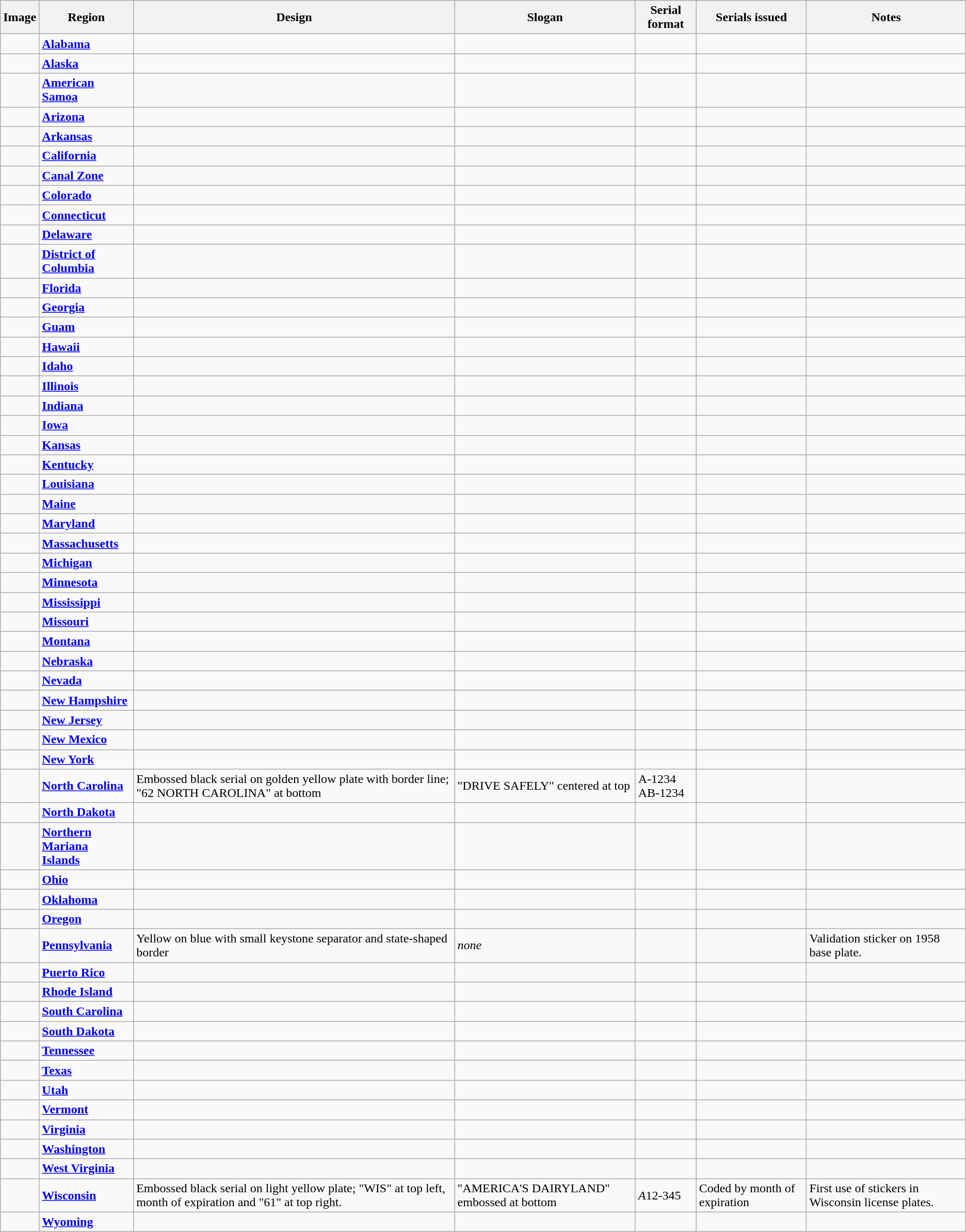<table class="wikitable">
<tr>
<th>Image</th>
<th>Region</th>
<th>Design</th>
<th>Slogan</th>
<th>Serial format</th>
<th>Serials issued</th>
<th>Notes</th>
</tr>
<tr>
<td></td>
<td><strong><a href='#'>Alabama</a></strong></td>
<td></td>
<td></td>
<td></td>
<td></td>
<td></td>
</tr>
<tr>
<td></td>
<td><strong><a href='#'>Alaska</a></strong></td>
<td></td>
<td></td>
<td></td>
<td></td>
<td></td>
</tr>
<tr>
<td></td>
<td><strong><a href='#'>American Samoa</a></strong></td>
<td></td>
<td></td>
<td></td>
<td></td>
<td></td>
</tr>
<tr>
<td></td>
<td><strong><a href='#'>Arizona</a></strong></td>
<td></td>
<td></td>
<td></td>
<td></td>
<td></td>
</tr>
<tr>
<td></td>
<td><strong><a href='#'>Arkansas</a></strong></td>
<td></td>
<td></td>
<td></td>
<td></td>
<td></td>
</tr>
<tr>
<td></td>
<td><strong><a href='#'>California</a></strong></td>
<td></td>
<td></td>
<td></td>
<td></td>
<td></td>
</tr>
<tr>
<td></td>
<td><strong><a href='#'>Canal Zone</a></strong></td>
<td></td>
<td></td>
<td></td>
<td></td>
<td></td>
</tr>
<tr>
<td></td>
<td><strong><a href='#'>Colorado</a></strong></td>
<td></td>
<td></td>
<td></td>
<td></td>
<td></td>
</tr>
<tr>
<td></td>
<td><strong><a href='#'>Connecticut</a></strong></td>
<td></td>
<td></td>
<td></td>
<td></td>
<td></td>
</tr>
<tr>
<td></td>
<td><strong><a href='#'>Delaware</a></strong></td>
<td></td>
<td></td>
<td></td>
<td></td>
<td></td>
</tr>
<tr>
<td></td>
<td><strong><a href='#'>District of<br>Columbia</a></strong></td>
<td></td>
<td></td>
<td></td>
<td></td>
<td></td>
</tr>
<tr>
<td></td>
<td><strong><a href='#'>Florida</a></strong></td>
<td></td>
<td></td>
<td></td>
<td></td>
<td></td>
</tr>
<tr>
<td></td>
<td><strong><a href='#'>Georgia</a></strong></td>
<td></td>
<td></td>
<td></td>
<td></td>
<td></td>
</tr>
<tr>
<td></td>
<td><strong><a href='#'>Guam</a></strong></td>
<td></td>
<td></td>
<td></td>
<td></td>
<td></td>
</tr>
<tr>
<td></td>
<td><strong><a href='#'>Hawaii</a></strong></td>
<td></td>
<td></td>
<td></td>
<td></td>
<td></td>
</tr>
<tr>
<td></td>
<td><strong><a href='#'>Idaho</a></strong></td>
<td></td>
<td></td>
<td></td>
<td></td>
<td></td>
</tr>
<tr>
<td></td>
<td><strong><a href='#'>Illinois</a></strong></td>
<td></td>
<td></td>
<td></td>
<td></td>
<td></td>
</tr>
<tr>
<td></td>
<td><strong><a href='#'>Indiana</a></strong></td>
<td></td>
<td></td>
<td></td>
<td></td>
<td></td>
</tr>
<tr>
<td></td>
<td><strong><a href='#'>Iowa</a></strong></td>
<td></td>
<td></td>
<td></td>
<td></td>
<td></td>
</tr>
<tr>
<td></td>
<td><strong><a href='#'>Kansas</a></strong></td>
<td></td>
<td></td>
<td></td>
<td></td>
<td></td>
</tr>
<tr>
<td></td>
<td><strong><a href='#'>Kentucky</a></strong></td>
<td></td>
<td></td>
<td></td>
<td></td>
<td></td>
</tr>
<tr>
<td></td>
<td><strong><a href='#'>Louisiana</a></strong></td>
<td></td>
<td></td>
<td></td>
<td></td>
<td></td>
</tr>
<tr>
<td></td>
<td><strong><a href='#'>Maine</a></strong></td>
<td></td>
<td></td>
<td></td>
<td></td>
<td></td>
</tr>
<tr>
<td></td>
<td><strong><a href='#'>Maryland</a></strong></td>
<td></td>
<td></td>
<td></td>
<td></td>
<td></td>
</tr>
<tr>
<td></td>
<td><strong><a href='#'>Massachusetts</a></strong></td>
<td></td>
<td></td>
<td></td>
<td></td>
<td></td>
</tr>
<tr>
<td></td>
<td><strong><a href='#'>Michigan</a></strong></td>
<td></td>
<td></td>
<td></td>
<td></td>
<td></td>
</tr>
<tr>
<td></td>
<td><strong><a href='#'>Minnesota</a></strong></td>
<td></td>
<td></td>
<td></td>
<td></td>
<td></td>
</tr>
<tr>
<td></td>
<td><strong><a href='#'>Mississippi</a></strong></td>
<td></td>
<td></td>
<td></td>
<td></td>
<td></td>
</tr>
<tr>
<td></td>
<td><strong><a href='#'>Missouri</a></strong></td>
<td></td>
<td></td>
<td></td>
<td></td>
<td></td>
</tr>
<tr>
<td></td>
<td><strong><a href='#'>Montana</a></strong></td>
<td></td>
<td></td>
<td></td>
<td></td>
<td></td>
</tr>
<tr>
<td></td>
<td><strong><a href='#'>Nebraska</a></strong></td>
<td></td>
<td></td>
<td></td>
<td></td>
<td></td>
</tr>
<tr>
<td></td>
<td><strong><a href='#'>Nevada</a></strong></td>
<td></td>
<td></td>
<td></td>
<td></td>
<td></td>
</tr>
<tr>
<td></td>
<td><strong><a href='#'>New Hampshire</a></strong></td>
<td></td>
<td></td>
<td></td>
<td></td>
<td></td>
</tr>
<tr>
<td></td>
<td><strong><a href='#'>New Jersey</a></strong></td>
<td></td>
<td></td>
<td></td>
<td></td>
<td></td>
</tr>
<tr>
<td></td>
<td><strong><a href='#'>New Mexico</a></strong></td>
<td></td>
<td></td>
<td></td>
<td></td>
<td></td>
</tr>
<tr>
<td></td>
<td><strong><a href='#'>New York</a></strong></td>
<td></td>
<td></td>
<td></td>
<td></td>
<td></td>
</tr>
<tr>
<td></td>
<td><strong><a href='#'>North Carolina</a></strong></td>
<td>Embossed black serial on golden yellow plate with border line; "62 NORTH CAROLINA" at bottom</td>
<td>"DRIVE SAFELY" centered at top</td>
<td>A-1234<br>AB-1234</td>
<td></td>
<td></td>
</tr>
<tr>
<td></td>
<td><strong><a href='#'>North Dakota</a></strong></td>
<td></td>
<td></td>
<td></td>
<td></td>
<td></td>
</tr>
<tr>
<td></td>
<td><strong><a href='#'>Northern Mariana<br> Islands</a></strong></td>
<td></td>
<td></td>
<td></td>
<td></td>
<td></td>
</tr>
<tr>
<td></td>
<td><strong><a href='#'>Ohio</a></strong></td>
<td></td>
<td></td>
<td></td>
<td></td>
<td></td>
</tr>
<tr>
<td></td>
<td><strong><a href='#'>Oklahoma</a></strong></td>
<td></td>
<td></td>
<td></td>
<td></td>
<td></td>
</tr>
<tr>
<td></td>
<td><strong><a href='#'>Oregon</a></strong></td>
<td></td>
<td></td>
<td></td>
<td></td>
<td></td>
</tr>
<tr>
<td></td>
<td><strong><a href='#'>Pennsylvania</a></strong></td>
<td>Yellow on blue with small keystone separator and state-shaped border</td>
<td><em>none</em></td>
<td></td>
<td></td>
<td>Validation sticker on 1958 base plate.</td>
</tr>
<tr>
<td></td>
<td><strong><a href='#'>Puerto Rico</a></strong></td>
<td></td>
<td></td>
<td></td>
<td></td>
<td></td>
</tr>
<tr>
<td></td>
<td><strong><a href='#'>Rhode Island</a></strong></td>
<td></td>
<td></td>
<td></td>
<td></td>
<td></td>
</tr>
<tr>
<td></td>
<td><strong><a href='#'>South Carolina</a></strong></td>
<td></td>
<td></td>
<td></td>
<td></td>
<td></td>
</tr>
<tr>
<td></td>
<td><strong><a href='#'>South Dakota</a></strong></td>
<td></td>
<td></td>
<td></td>
<td></td>
<td></td>
</tr>
<tr>
<td></td>
<td><strong><a href='#'>Tennessee</a></strong></td>
<td></td>
<td></td>
<td></td>
<td></td>
<td></td>
</tr>
<tr>
<td></td>
<td><strong><a href='#'>Texas</a></strong></td>
<td></td>
<td></td>
<td></td>
<td></td>
<td></td>
</tr>
<tr>
<td></td>
<td><strong><a href='#'>Utah</a></strong></td>
<td></td>
<td></td>
<td></td>
<td></td>
<td></td>
</tr>
<tr>
<td></td>
<td><strong><a href='#'>Vermont</a></strong></td>
<td></td>
<td></td>
<td></td>
<td></td>
<td></td>
</tr>
<tr>
<td></td>
<td><strong><a href='#'>Virginia</a></strong></td>
<td></td>
<td></td>
<td></td>
<td></td>
<td></td>
</tr>
<tr>
<td></td>
<td><strong><a href='#'>Washington</a></strong></td>
<td></td>
<td></td>
<td></td>
<td></td>
<td></td>
</tr>
<tr>
<td></td>
<td><strong><a href='#'>West Virginia</a></strong></td>
<td></td>
<td></td>
<td></td>
<td></td>
<td></td>
</tr>
<tr>
<td></td>
<td><strong><a href='#'>Wisconsin</a></strong></td>
<td>Embossed black serial on light yellow plate; "WIS" at top left, month of expiration and "61" at top right.</td>
<td>"AMERICA'S DAIRYLAND" embossed at bottom</td>
<td><em>A</em>12-345</td>
<td>Coded by month of expiration</td>
<td>First use of stickers in Wisconsin license plates.</td>
</tr>
<tr>
<td></td>
<td><strong><a href='#'>Wyoming</a></strong></td>
<td></td>
<td></td>
<td></td>
<td></td>
<td></td>
</tr>
</table>
